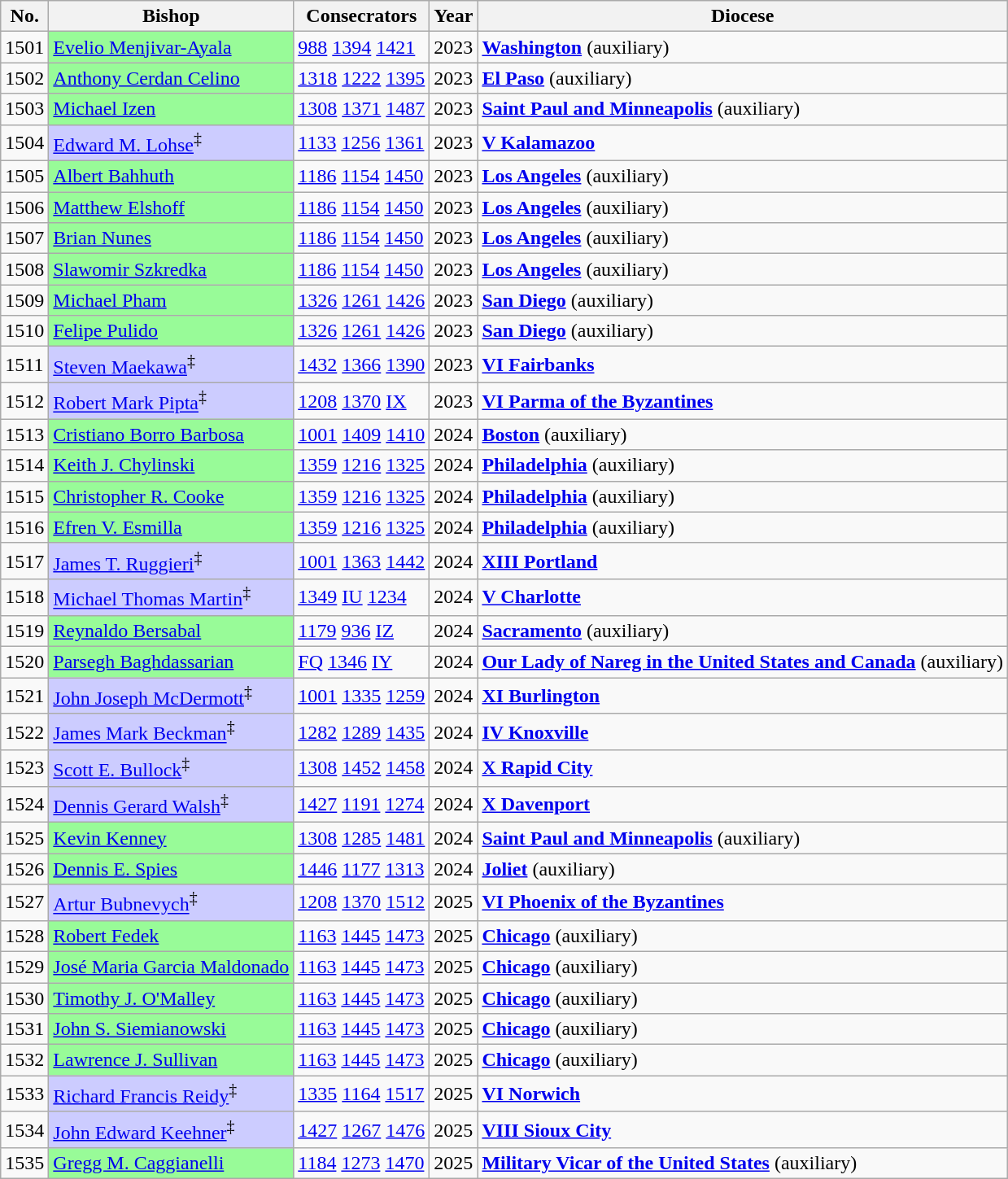<table class="wikitable">
<tr>
<th>No.</th>
<th>Bishop</th>
<th>Consecrators</th>
<th>Year</th>
<th>Diocese</th>
</tr>
<tr>
<td>1501</td>
<td bgcolor="#98FB98"><a href='#'>Evelio Menjivar-Ayala</a></td>
<td><a href='#'>988</a> <a href='#'>1394</a> <a href='#'>1421</a></td>
<td>2023</td>
<td><strong><a href='#'>Washington</a></strong> (auxiliary)</td>
</tr>
<tr>
<td>1502</td>
<td bgcolor="#98FB98"><a href='#'>Anthony Cerdan Celino</a></td>
<td><a href='#'>1318</a> <a href='#'>1222</a> <a href='#'>1395</a></td>
<td>2023</td>
<td><strong><a href='#'>El Paso</a></strong> (auxiliary)</td>
</tr>
<tr>
<td>1503</td>
<td bgcolor="#98FB98"><a href='#'>Michael Izen</a></td>
<td><a href='#'>1308</a> <a href='#'>1371</a> <a href='#'>1487</a></td>
<td>2023</td>
<td><strong><a href='#'>Saint Paul and Minneapolis</a></strong> (auxiliary)</td>
</tr>
<tr>
<td>1504</td>
<td bgcolor="#ccccff"><a href='#'>Edward M. Lohse</a><sup>‡</sup></td>
<td><a href='#'>1133</a> <a href='#'>1256</a> <a href='#'>1361</a></td>
<td>2023</td>
<td><strong><a href='#'>V Kalamazoo</a></strong></td>
</tr>
<tr>
<td>1505</td>
<td bgcolor="#98FB98"><a href='#'>Albert Bahhuth</a></td>
<td><a href='#'>1186</a> <a href='#'>1154</a> <a href='#'>1450</a></td>
<td>2023</td>
<td><strong><a href='#'>Los Angeles</a></strong> (auxiliary)</td>
</tr>
<tr>
<td>1506</td>
<td bgcolor="#98FB98"><a href='#'>Matthew Elshoff</a></td>
<td><a href='#'>1186</a> <a href='#'>1154</a> <a href='#'>1450</a></td>
<td>2023</td>
<td><strong><a href='#'>Los Angeles</a></strong> (auxiliary)</td>
</tr>
<tr>
<td>1507</td>
<td bgcolor="#98FB98"><a href='#'>Brian Nunes</a></td>
<td><a href='#'>1186</a> <a href='#'>1154</a> <a href='#'>1450</a></td>
<td>2023</td>
<td><strong><a href='#'>Los Angeles</a></strong> (auxiliary)</td>
</tr>
<tr>
<td>1508</td>
<td bgcolor="#98FB98"><a href='#'>Slawomir Szkredka</a></td>
<td><a href='#'>1186</a> <a href='#'>1154</a> <a href='#'>1450</a></td>
<td>2023</td>
<td><strong><a href='#'>Los Angeles</a></strong> (auxiliary)</td>
</tr>
<tr>
<td>1509</td>
<td bgcolor="#98FB98"><a href='#'>Michael Pham</a></td>
<td><a href='#'>1326</a> <a href='#'>1261</a> <a href='#'>1426</a></td>
<td>2023</td>
<td><strong><a href='#'>San Diego</a></strong> (auxiliary)  </td>
</tr>
<tr>
<td>1510</td>
<td bgcolor="#98FB98"><a href='#'>Felipe Pulido</a></td>
<td><a href='#'>1326</a> <a href='#'>1261</a> <a href='#'>1426</a></td>
<td>2023</td>
<td><strong><a href='#'>San Diego</a></strong> (auxiliary)</td>
</tr>
<tr>
<td>1511</td>
<td bgcolor="#ccccff"><a href='#'>Steven Maekawa</a><sup>‡</sup></td>
<td><a href='#'>1432</a> <a href='#'>1366</a> <a href='#'>1390</a></td>
<td>2023</td>
<td><strong><a href='#'>VI Fairbanks</a></strong></td>
</tr>
<tr>
<td>1512</td>
<td bgcolor="#ccccff"><a href='#'>Robert Mark Pipta</a><sup>‡</sup></td>
<td><a href='#'>1208</a> <a href='#'>1370</a> <a href='#'>IX</a></td>
<td>2023</td>
<td><strong><a href='#'>VI Parma of the Byzantines</a></strong></td>
</tr>
<tr>
<td>1513</td>
<td bgcolor="#98FB98"><a href='#'>Cristiano Borro Barbosa</a></td>
<td><a href='#'>1001</a> <a href='#'>1409</a> <a href='#'>1410</a></td>
<td>2024</td>
<td><strong><a href='#'>Boston</a></strong> (auxiliary)</td>
</tr>
<tr>
<td>1514</td>
<td bgcolor="#98FB98"><a href='#'>Keith J. Chylinski</a></td>
<td><a href='#'>1359</a> <a href='#'>1216</a> <a href='#'>1325</a></td>
<td>2024</td>
<td><strong><a href='#'>Philadelphia</a></strong> (auxiliary)</td>
</tr>
<tr>
<td>1515</td>
<td bgcolor="#98FB98"><a href='#'>Christopher R. Cooke</a></td>
<td><a href='#'>1359</a> <a href='#'>1216</a> <a href='#'>1325</a></td>
<td>2024</td>
<td><strong><a href='#'>Philadelphia</a></strong> (auxiliary)</td>
</tr>
<tr>
<td>1516</td>
<td bgcolor="#98FB98"><a href='#'>Efren V. Esmilla</a></td>
<td><a href='#'>1359</a> <a href='#'>1216</a> <a href='#'>1325</a></td>
<td>2024</td>
<td><strong><a href='#'>Philadelphia</a></strong> (auxiliary)</td>
</tr>
<tr>
<td>1517</td>
<td bgcolor="#ccccff"><a href='#'>James T. Ruggieri</a><sup>‡</sup></td>
<td><a href='#'>1001</a> <a href='#'>1363</a> <a href='#'>1442</a></td>
<td>2024</td>
<td><strong><a href='#'>XIII Portland</a></strong></td>
</tr>
<tr>
<td>1518</td>
<td bgcolor="#ccccff"><a href='#'>Michael Thomas Martin</a><sup>‡</sup></td>
<td><a href='#'>1349</a> <a href='#'>IU</a> <a href='#'>1234</a></td>
<td>2024</td>
<td><strong><a href='#'>V Charlotte</a></strong></td>
</tr>
<tr>
<td>1519</td>
<td bgcolor="#98FB98"><a href='#'>Reynaldo Bersabal</a></td>
<td><a href='#'>1179</a> <a href='#'>936</a> <a href='#'>IZ</a></td>
<td>2024</td>
<td><strong><a href='#'>Sacramento</a></strong> (auxiliary)</td>
</tr>
<tr>
<td>1520</td>
<td bgcolor="#98FB98"><a href='#'>Parsegh Baghdassarian</a></td>
<td><a href='#'>FQ</a> <a href='#'>1346</a> <a href='#'>IY</a></td>
<td>2024</td>
<td><strong><a href='#'>Our Lady of Nareg in the United States and Canada</a></strong> (auxiliary)</td>
</tr>
<tr>
<td>1521</td>
<td bgcolor="#ccccff"><a href='#'>John Joseph McDermott</a><sup>‡</sup></td>
<td><a href='#'>1001</a> <a href='#'>1335</a> <a href='#'>1259</a></td>
<td>2024</td>
<td><strong><a href='#'>XI Burlington</a></strong></td>
</tr>
<tr>
<td>1522</td>
<td bgcolor="#ccccff"><a href='#'>James Mark Beckman</a><sup>‡</sup></td>
<td><a href='#'>1282</a> <a href='#'>1289</a> <a href='#'>1435</a></td>
<td>2024</td>
<td><strong><a href='#'>IV Knoxville</a></strong></td>
</tr>
<tr>
<td>1523</td>
<td bgcolor="#ccccff"><a href='#'>Scott E. Bullock</a><sup>‡</sup></td>
<td><a href='#'>1308</a> <a href='#'>1452</a> <a href='#'>1458</a></td>
<td>2024</td>
<td><strong><a href='#'>X Rapid City</a></strong></td>
</tr>
<tr>
<td>1524</td>
<td bgcolor="#ccccff"><a href='#'>Dennis Gerard Walsh</a><sup>‡</sup></td>
<td><a href='#'>1427</a> <a href='#'>1191</a> <a href='#'>1274</a></td>
<td>2024</td>
<td><strong><a href='#'>X Davenport</a></strong></td>
</tr>
<tr>
<td>1525</td>
<td bgcolor="#98FB98"><a href='#'>Kevin Kenney</a></td>
<td><a href='#'>1308</a> <a href='#'>1285</a> <a href='#'>1481</a></td>
<td>2024</td>
<td><strong><a href='#'>Saint Paul and Minneapolis</a></strong> (auxiliary)</td>
</tr>
<tr>
<td>1526</td>
<td bgcolor="#98FB98"><a href='#'>Dennis E. Spies</a></td>
<td><a href='#'>1446</a> <a href='#'>1177</a> <a href='#'>1313</a></td>
<td>2024</td>
<td><strong><a href='#'>Joliet</a></strong> (auxiliary)</td>
</tr>
<tr>
<td>1527</td>
<td bgcolor="#ccccff"><a href='#'>Artur Bubnevych</a><sup>‡</sup></td>
<td><a href='#'>1208</a> <a href='#'>1370</a> <a href='#'>1512</a></td>
<td>2025</td>
<td><strong><a href='#'>VI Phoenix of the Byzantines</a></strong></td>
</tr>
<tr>
<td>1528</td>
<td bgcolor="#98FB98"><a href='#'>Robert Fedek</a></td>
<td><a href='#'>1163</a> <a href='#'>1445</a> <a href='#'>1473</a></td>
<td>2025</td>
<td><strong><a href='#'>Chicago</a></strong> (auxiliary)</td>
</tr>
<tr>
<td>1529</td>
<td bgcolor="#98FB98"><a href='#'>José Maria Garcia Maldonado</a></td>
<td><a href='#'>1163</a> <a href='#'>1445</a> <a href='#'>1473</a></td>
<td>2025</td>
<td><strong><a href='#'>Chicago</a></strong> (auxiliary)</td>
</tr>
<tr>
<td>1530</td>
<td bgcolor="#98FB98"><a href='#'>Timothy J. O'Malley</a></td>
<td><a href='#'>1163</a> <a href='#'>1445</a> <a href='#'>1473</a></td>
<td>2025</td>
<td><strong><a href='#'>Chicago</a></strong> (auxiliary)</td>
</tr>
<tr>
<td>1531</td>
<td bgcolor="#98FB98"><a href='#'>John S. Siemianowski</a></td>
<td><a href='#'>1163</a> <a href='#'>1445</a> <a href='#'>1473</a></td>
<td>2025</td>
<td><strong><a href='#'>Chicago</a></strong> (auxiliary)</td>
</tr>
<tr>
<td>1532</td>
<td bgcolor="#98FB98"><a href='#'>Lawrence J. Sullivan</a></td>
<td><a href='#'>1163</a> <a href='#'>1445</a> <a href='#'>1473</a></td>
<td>2025</td>
<td><strong><a href='#'>Chicago</a></strong> (auxiliary)</td>
</tr>
<tr>
<td>1533</td>
<td bgcolor="#ccccff"><a href='#'>Richard Francis Reidy</a><sup>‡</sup></td>
<td><a href='#'>1335</a> <a href='#'>1164</a> <a href='#'>1517</a></td>
<td>2025</td>
<td><strong><a href='#'>VI Norwich</a></strong></td>
</tr>
<tr>
<td>1534</td>
<td bgcolor="#ccccff"><a href='#'>John Edward Keehner</a><sup>‡</sup></td>
<td><a href='#'>1427</a> <a href='#'>1267</a> <a href='#'>1476</a></td>
<td>2025</td>
<td><strong><a href='#'>VIII Sioux City</a></strong></td>
</tr>
<tr>
<td>1535</td>
<td bgcolor="#98FB98"><a href='#'>Gregg M. Caggianelli</a></td>
<td><a href='#'>1184</a> <a href='#'>1273</a> <a href='#'>1470</a></td>
<td>2025</td>
<td><strong><a href='#'>Military Vicar of the United States</a></strong> (auxiliary)<br></td>
</tr>
</table>
